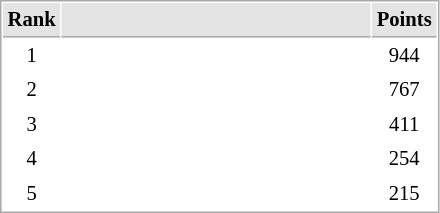<table cellspacing="1" cellpadding="3" style="border:1px solid #AAAAAA;font-size:86%">
<tr bgcolor="#E4E4E4">
<th style="border-bottom:1px solid #AAAAAA" width=10>Rank</th>
<th style="border-bottom:1px solid #AAAAAA" width=200></th>
<th style="border-bottom:1px solid #AAAAAA" width=20>Points</th>
</tr>
<tr>
<td align="center">1</td>
<td></td>
<td align=center>944</td>
</tr>
<tr>
<td align="center">2</td>
<td></td>
<td align=center>767</td>
</tr>
<tr>
<td align="center">3</td>
<td></td>
<td align=center>411</td>
</tr>
<tr>
<td align="center">4</td>
<td></td>
<td align=center>254</td>
</tr>
<tr>
<td align="center">5</td>
<td></td>
<td align=center>215</td>
</tr>
</table>
